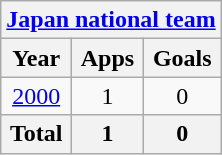<table class="wikitable" style="text-align:center">
<tr>
<th colspan=3><a href='#'>Japan national team</a></th>
</tr>
<tr>
<th>Year</th>
<th>Apps</th>
<th>Goals</th>
</tr>
<tr>
<td><a href='#'>2000</a></td>
<td>1</td>
<td>0</td>
</tr>
<tr>
<th>Total</th>
<th>1</th>
<th>0</th>
</tr>
</table>
